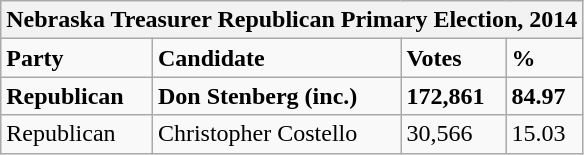<table class="wikitable">
<tr>
<th colspan="4">Nebraska Treasurer Republican Primary Election, 2014</th>
</tr>
<tr>
<td><strong>Party</strong></td>
<td><strong>Candidate</strong></td>
<td><strong>Votes</strong></td>
<td><strong>%</strong></td>
</tr>
<tr>
<td><strong>Republican</strong></td>
<td><strong>Don Stenberg (inc.)</strong></td>
<td><strong>172,861</strong></td>
<td><strong>84.97</strong></td>
</tr>
<tr>
<td>Republican</td>
<td>Christopher Costello</td>
<td>30,566</td>
<td>15.03</td>
</tr>
</table>
